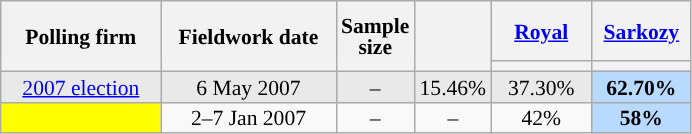<table class="wikitable sortable" style="text-align:center;font-size:90%;line-height:14px;">
<tr style="height:40px;">
<th style="width:100px;" rowspan="2">Polling firm</th>
<th style="width:110px;" rowspan="2">Fieldwork date</th>
<th style="width:35px;" rowspan="2">Sample<br>size</th>
<th style="width:30px;" rowspan="2"></th>
<th class="unsortable" style="width:60px;"><a href='#'>Royal</a><br></th>
<th class="unsortable" style="width:60px;"><a href='#'>Sarkozy</a><br></th>
</tr>
<tr>
<th style="background:"></th>
<th style="background:"></th>
</tr>
<tr style="background:#E9E9E9;">
<td><a href='#'>2007 election</a></td>
<td data-sort-value="2007-05-06">6 May 2007</td>
<td>–</td>
<td>15.46%</td>
<td>37.30%</td>
<td style="background:#B9DAFF;"><strong>62.70%</strong></td>
</tr>
<tr>
<td style="background:yellow;"></td>
<td data-sort-value="2007-01-07">2–7 Jan 2007</td>
<td>–</td>
<td>–</td>
<td>42%</td>
<td style="background:#B9DAFF;"><strong>58%</strong></td>
</tr>
</table>
